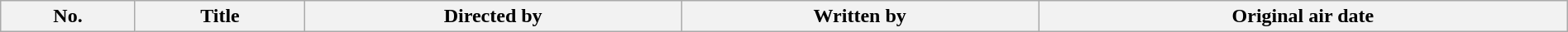<table class="wikitable plainrowheaders" style="width:100%; style="background:#fff;">
<tr>
<th style="background:#;">No.</th>
<th style="background:#;">Title</th>
<th style="background:#;">Directed by</th>
<th style="background:#;">Written by</th>
<th style="background:#;">Original air date<br>




























</th>
</tr>
</table>
